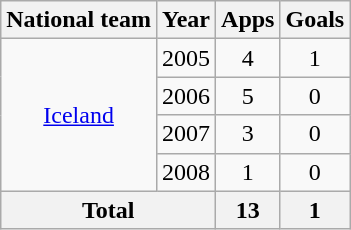<table class="wikitable" style="text-align:center">
<tr>
<th>National team</th>
<th>Year</th>
<th>Apps</th>
<th>Goals</th>
</tr>
<tr>
<td rowspan="4"><a href='#'>Iceland</a></td>
<td>2005</td>
<td>4</td>
<td>1</td>
</tr>
<tr>
<td>2006</td>
<td>5</td>
<td>0</td>
</tr>
<tr>
<td>2007</td>
<td>3</td>
<td>0</td>
</tr>
<tr>
<td>2008</td>
<td>1</td>
<td>0</td>
</tr>
<tr>
<th colspan="2">Total</th>
<th>13</th>
<th>1</th>
</tr>
</table>
